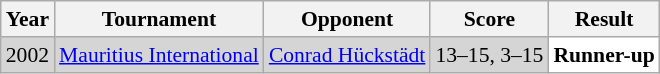<table class="sortable wikitable" style="font-size: 90%;">
<tr>
<th>Year</th>
<th>Tournament</th>
<th>Opponent</th>
<th>Score</th>
<th>Result</th>
</tr>
<tr style="background:#D5D5D5">
<td align="center">2002</td>
<td align="left"><a href='#'>Mauritius International</a></td>
<td align="left"> <a href='#'>Conrad Hückstädt</a></td>
<td align="left">13–15, 3–15</td>
<td style="text-align:left; background:white"> <strong>Runner-up</strong></td>
</tr>
</table>
